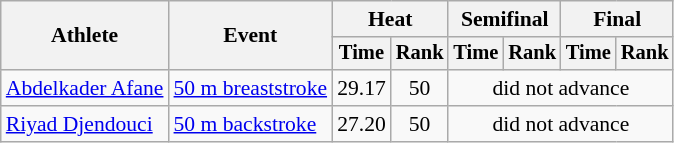<table class=wikitable style="font-size:90%">
<tr>
<th rowspan="2">Athlete</th>
<th rowspan="2">Event</th>
<th colspan="2">Heat</th>
<th colspan="2">Semifinal</th>
<th colspan="2">Final</th>
</tr>
<tr style="font-size:95%">
<th>Time</th>
<th>Rank</th>
<th>Time</th>
<th>Rank</th>
<th>Time</th>
<th>Rank</th>
</tr>
<tr align=center>
<td align=left><a href='#'>Abdelkader Afane</a></td>
<td align=left><a href='#'>50 m breaststroke</a></td>
<td>29.17</td>
<td>50</td>
<td colspan=4>did not advance</td>
</tr>
<tr align=center>
<td align=left><a href='#'>Riyad Djendouci</a></td>
<td align=left><a href='#'>50 m backstroke</a></td>
<td>27.20</td>
<td>50</td>
<td colspan=4>did not advance</td>
</tr>
</table>
